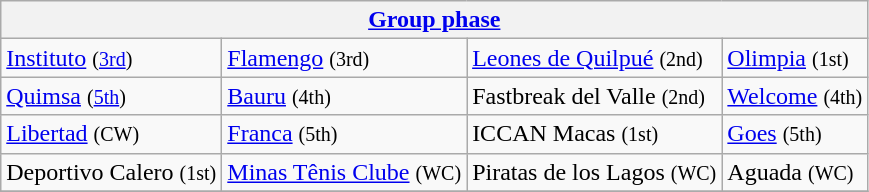<table class="wikitable" style="white-space: nowrap;">
<tr>
<th colspan=4><a href='#'>Group phase</a></th>
</tr>
<tr>
<td> <a href='#'>Instituto</a> <small>(<a href='#'>3rd</a>)</small></td>
<td> <a href='#'>Flamengo</a> <small>(3rd)</small></td>
<td> <a href='#'>Leones de Quilpué</a> <small>(2nd)</small></td>
<td> <a href='#'>Olimpia</a> <small>(1st)</small></td>
</tr>
<tr>
<td> <a href='#'>Quimsa</a> <small>(<a href='#'>5th</a>)</small></td>
<td> <a href='#'>Bauru</a> <small>(4th)</small></td>
<td> Fastbreak del Valle <small>(2nd)</small></td>
<td> <a href='#'>Welcome</a> <small>(4th)</small></td>
</tr>
<tr>
<td> <a href='#'>Libertad</a> <small>(CW)</small></td>
<td> <a href='#'>Franca</a> <small>(5th)</small></td>
<td> ICCAN Macas <small>(1st)</small></td>
<td> <a href='#'>Goes</a> <small>(5th)</small></td>
</tr>
<tr>
<td> Deportivo Calero <small>(1st)</small></td>
<td> <a href='#'>Minas Tênis Clube</a> <small>(WC)</small></td>
<td> Piratas de los Lagos <small>(WC)</small></td>
<td> Aguada <small>(WC)</small></td>
</tr>
<tr>
</tr>
</table>
